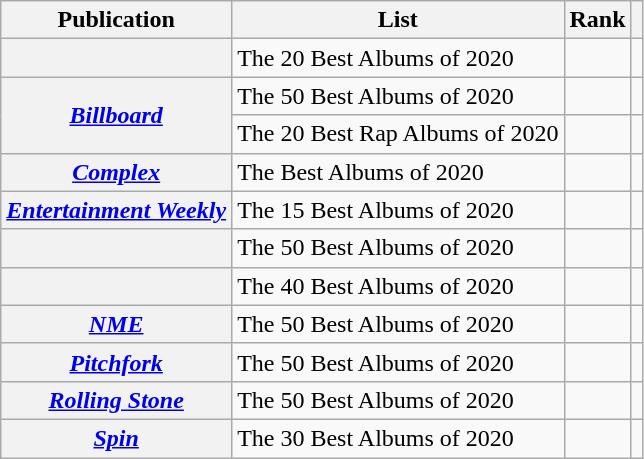<table class="wikitable sortable plainrowheaders" style="border:none; margin:0;">
<tr>
<th scope="col">Publication</th>
<th scope="col" class="unsortable">List</th>
<th scope="col" data-sort-type="number">Rank</th>
<th scope="col" class="unsortable"></th>
</tr>
<tr>
<th scope="row"></th>
<td>The 20 Best Albums of 2020</td>
<td></td>
<td></td>
</tr>
<tr>
<th scope="row" rowspan="2"><em><a href='#'>Billboard</a></em></th>
<td>The 50 Best Albums of 2020</td>
<td></td>
<td></td>
</tr>
<tr>
<td>The 20 Best Rap Albums of 2020</td>
<td></td>
<td></td>
</tr>
<tr>
<th scope="row"><em><a href='#'>Complex</a></em></th>
<td>The Best Albums of 2020</td>
<td></td>
<td></td>
</tr>
<tr>
<th scope="row"><em><a href='#'>Entertainment Weekly</a></em></th>
<td>The 15 Best Albums of 2020</td>
<td></td>
<td></td>
</tr>
<tr>
<th scope="row"></th>
<td>The 50 Best Albums of 2020</td>
<td></td>
<td></td>
</tr>
<tr>
<th scope="row"></th>
<td>The 40 Best Albums of 2020</td>
<td></td>
<td></td>
</tr>
<tr>
<th scope="row"><em><a href='#'>NME</a></em></th>
<td>The 50 Best Albums of 2020</td>
<td></td>
<td></td>
</tr>
<tr>
<th scope="row"><em><a href='#'>Pitchfork</a></em></th>
<td>The 50 Best Albums of 2020</td>
<td></td>
<td></td>
</tr>
<tr>
<th scope="row"><em><a href='#'>Rolling Stone</a></em></th>
<td>The 50 Best Albums of 2020</td>
<td></td>
<td></td>
</tr>
<tr>
<th scope="row"><em><a href='#'>Spin</a></em></th>
<td>The 30 Best Albums of 2020</td>
<td></td>
<td></td>
</tr>
</table>
